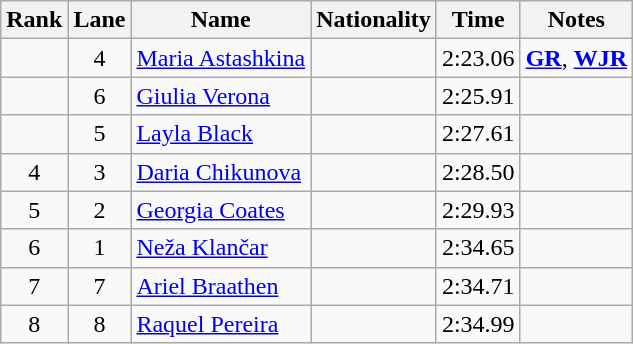<table class='wikitable sortable' style='text-align:center'>
<tr>
<th>Rank</th>
<th>Lane</th>
<th>Name</th>
<th>Nationality</th>
<th>Time</th>
<th>Notes</th>
</tr>
<tr>
<td></td>
<td>4</td>
<td align=left><a href='#'>Maria Astashkina</a></td>
<td align=left></td>
<td>2:23.06</td>
<td><a href='#'><strong>GR</strong></a>, <a href='#'><strong>WJR</strong></a></td>
</tr>
<tr>
<td></td>
<td>6</td>
<td align=left><a href='#'>Giulia Verona</a></td>
<td align=left></td>
<td>2:25.91</td>
<td></td>
</tr>
<tr>
<td></td>
<td>5</td>
<td align=left><a href='#'>Layla Black</a></td>
<td align=left></td>
<td>2:27.61</td>
<td></td>
</tr>
<tr>
<td>4</td>
<td>3</td>
<td align=left><a href='#'>Daria Chikunova</a></td>
<td align=left></td>
<td>2:28.50</td>
<td></td>
</tr>
<tr>
<td>5</td>
<td>2</td>
<td align=left><a href='#'>Georgia Coates</a></td>
<td align=left></td>
<td>2:29.93</td>
<td></td>
</tr>
<tr>
<td>6</td>
<td>1</td>
<td align=left><a href='#'>Neža Klančar</a></td>
<td align=left></td>
<td>2:34.65</td>
<td></td>
</tr>
<tr>
<td>7</td>
<td>7</td>
<td align=left><a href='#'>Ariel Braathen</a></td>
<td align=left></td>
<td>2:34.71</td>
<td></td>
</tr>
<tr>
<td>8</td>
<td>8</td>
<td align=left><a href='#'>Raquel Pereira</a></td>
<td align=left></td>
<td>2:34.99</td>
<td></td>
</tr>
</table>
